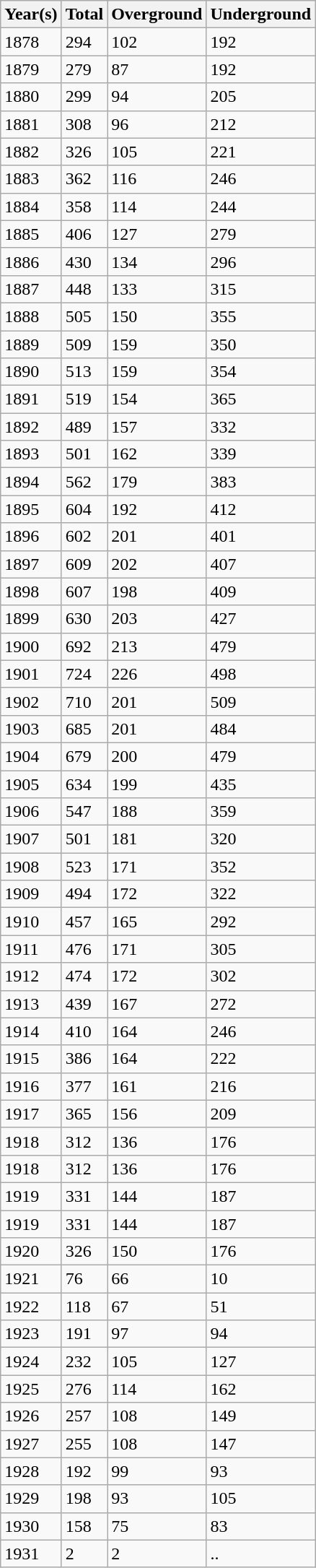<table class="wikitable sortable mw-collapsible mw-collapsed">
<tr>
<th>Year(s)</th>
<th>Total</th>
<th>Overground</th>
<th>Underground</th>
</tr>
<tr>
<td>1878</td>
<td>294</td>
<td>102</td>
<td>192</td>
</tr>
<tr>
<td>1879</td>
<td>279</td>
<td>87</td>
<td>192</td>
</tr>
<tr>
<td>1880</td>
<td>299</td>
<td>94</td>
<td>205</td>
</tr>
<tr>
<td>1881</td>
<td>308</td>
<td>96</td>
<td>212</td>
</tr>
<tr>
<td>1882</td>
<td>326</td>
<td>105</td>
<td>221</td>
</tr>
<tr>
<td>1883</td>
<td>362</td>
<td>116</td>
<td>246</td>
</tr>
<tr>
<td>1884</td>
<td>358</td>
<td>114</td>
<td>244</td>
</tr>
<tr>
<td>1885</td>
<td>406</td>
<td>127</td>
<td>279</td>
</tr>
<tr>
<td>1886</td>
<td>430</td>
<td>134</td>
<td>296</td>
</tr>
<tr>
<td>1887</td>
<td>448</td>
<td>133</td>
<td>315</td>
</tr>
<tr>
<td>1888</td>
<td>505</td>
<td>150</td>
<td>355</td>
</tr>
<tr>
<td>1889</td>
<td>509</td>
<td>159</td>
<td>350</td>
</tr>
<tr>
<td>1890</td>
<td>513</td>
<td>159</td>
<td>354</td>
</tr>
<tr>
<td>1891</td>
<td>519</td>
<td>154</td>
<td>365</td>
</tr>
<tr>
<td>1892</td>
<td>489</td>
<td>157</td>
<td>332</td>
</tr>
<tr>
<td>1893</td>
<td>501</td>
<td>162</td>
<td>339</td>
</tr>
<tr>
<td>1894</td>
<td>562</td>
<td>179</td>
<td>383</td>
</tr>
<tr>
<td>1895</td>
<td>604</td>
<td>192</td>
<td>412</td>
</tr>
<tr>
<td>1896</td>
<td>602</td>
<td>201</td>
<td>401</td>
</tr>
<tr>
<td>1897</td>
<td>609</td>
<td>202</td>
<td>407</td>
</tr>
<tr>
<td>1898</td>
<td>607</td>
<td>198</td>
<td>409</td>
</tr>
<tr>
<td>1899</td>
<td>630</td>
<td>203</td>
<td>427</td>
</tr>
<tr>
<td>1900</td>
<td>692</td>
<td>213</td>
<td>479</td>
</tr>
<tr>
<td>1901</td>
<td>724</td>
<td>226</td>
<td>498</td>
</tr>
<tr>
<td>1902</td>
<td>710</td>
<td>201</td>
<td>509</td>
</tr>
<tr>
<td>1903</td>
<td>685</td>
<td>201</td>
<td>484</td>
</tr>
<tr>
<td>1904</td>
<td>679</td>
<td>200</td>
<td>479</td>
</tr>
<tr>
<td>1905</td>
<td>634</td>
<td>199</td>
<td>435</td>
</tr>
<tr>
<td>1906</td>
<td>547</td>
<td>188</td>
<td>359</td>
</tr>
<tr>
<td>1907</td>
<td>501</td>
<td>181</td>
<td>320</td>
</tr>
<tr>
<td>1908</td>
<td>523</td>
<td>171</td>
<td>352</td>
</tr>
<tr>
<td>1909</td>
<td>494</td>
<td>172</td>
<td>322</td>
</tr>
<tr>
<td>1910</td>
<td>457</td>
<td>165</td>
<td>292</td>
</tr>
<tr>
<td>1911</td>
<td>476</td>
<td>171</td>
<td>305</td>
</tr>
<tr>
<td>1912</td>
<td>474</td>
<td>172</td>
<td>302</td>
</tr>
<tr>
<td>1913</td>
<td>439</td>
<td>167</td>
<td>272</td>
</tr>
<tr>
<td>1914</td>
<td>410</td>
<td>164</td>
<td>246</td>
</tr>
<tr>
<td>1915</td>
<td>386</td>
<td>164</td>
<td>222</td>
</tr>
<tr>
<td>1916</td>
<td>377</td>
<td>161</td>
<td>216</td>
</tr>
<tr>
<td>1917</td>
<td>365</td>
<td>156</td>
<td>209</td>
</tr>
<tr>
<td>1918</td>
<td>312</td>
<td>136</td>
<td>176</td>
</tr>
<tr>
<td>1918</td>
<td>312</td>
<td>136</td>
<td>176</td>
</tr>
<tr>
<td>1919</td>
<td>331</td>
<td>144</td>
<td>187</td>
</tr>
<tr>
<td>1919</td>
<td>331</td>
<td>144</td>
<td>187</td>
</tr>
<tr>
<td>1920</td>
<td>326</td>
<td>150</td>
<td>176</td>
</tr>
<tr>
<td>1921</td>
<td>76</td>
<td>66</td>
<td>10</td>
</tr>
<tr>
<td>1922</td>
<td>118</td>
<td>67</td>
<td>51</td>
</tr>
<tr>
<td>1923</td>
<td>191</td>
<td>97</td>
<td>94</td>
</tr>
<tr>
<td>1924</td>
<td>232</td>
<td>105</td>
<td>127</td>
</tr>
<tr>
<td>1925</td>
<td>276</td>
<td>114</td>
<td>162</td>
</tr>
<tr>
<td>1926</td>
<td>257</td>
<td>108</td>
<td>149</td>
</tr>
<tr>
<td>1927</td>
<td>255</td>
<td>108</td>
<td>147</td>
</tr>
<tr>
<td>1928</td>
<td>192</td>
<td>99</td>
<td>93</td>
</tr>
<tr>
<td>1929</td>
<td>198</td>
<td>93</td>
<td>105</td>
</tr>
<tr>
<td>1930</td>
<td>158</td>
<td>75</td>
<td>83</td>
</tr>
<tr>
<td>1931</td>
<td>2</td>
<td>2</td>
<td>..</td>
</tr>
</table>
